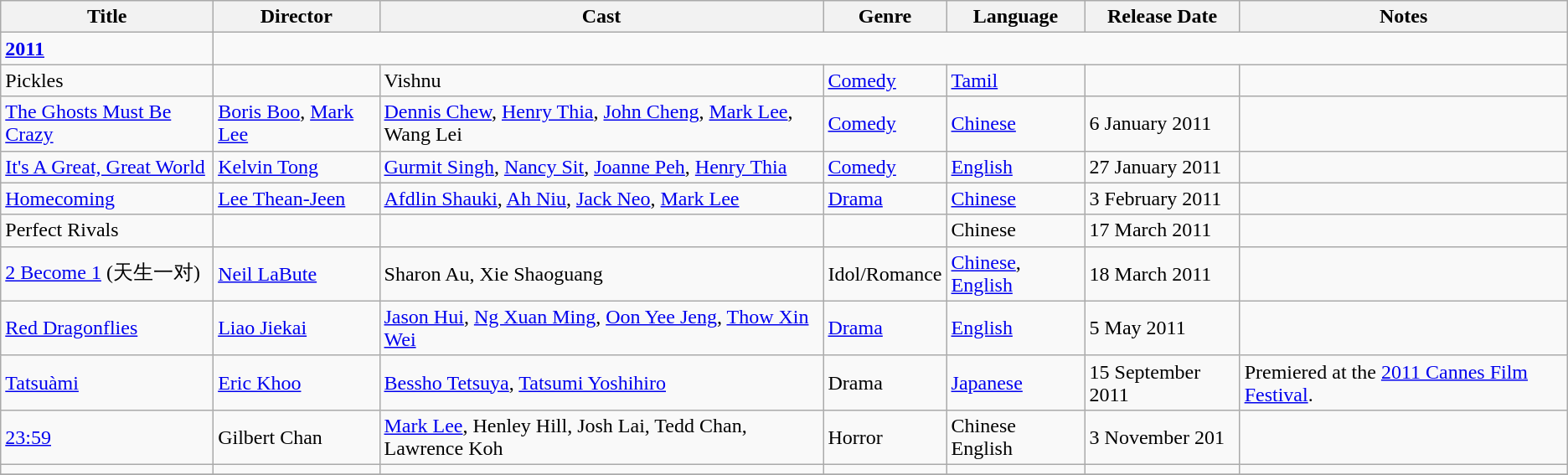<table class="wikitable">
<tr>
<th>Title</th>
<th>Director</th>
<th>Cast</th>
<th>Genre</th>
<th>Language</th>
<th>Release Date</th>
<th>Notes</th>
</tr>
<tr>
<td><strong><a href='#'>2011</a></strong></td>
</tr>
<tr>
<td>Pickles</td>
<td></td>
<td>Vishnu</td>
<td><a href='#'>Comedy</a></td>
<td><a href='#'>Tamil</a></td>
<td></td>
<td></td>
</tr>
<tr>
<td><a href='#'>The Ghosts Must Be Crazy</a></td>
<td><a href='#'>Boris Boo</a>, <a href='#'>Mark Lee</a></td>
<td><a href='#'>Dennis Chew</a>, <a href='#'>Henry Thia</a>, <a href='#'>John Cheng</a>, <a href='#'>Mark Lee</a>, Wang Lei</td>
<td><a href='#'>Comedy</a></td>
<td><a href='#'>Chinese</a></td>
<td>6 January 2011</td>
<td></td>
</tr>
<tr>
<td><a href='#'>It's A Great, Great World</a></td>
<td><a href='#'>Kelvin Tong</a></td>
<td><a href='#'>Gurmit Singh</a>, <a href='#'>Nancy Sit</a>, <a href='#'>Joanne Peh</a>, <a href='#'>Henry Thia</a></td>
<td><a href='#'>Comedy</a></td>
<td><a href='#'>English</a></td>
<td>27 January 2011</td>
<td></td>
</tr>
<tr>
<td><a href='#'>Homecoming</a></td>
<td><a href='#'>Lee Thean-Jeen</a></td>
<td><a href='#'>Afdlin Shauki</a>, <a href='#'>Ah Niu</a>, <a href='#'>Jack Neo</a>, <a href='#'>Mark Lee</a></td>
<td><a href='#'>Drama</a></td>
<td><a href='#'>Chinese</a></td>
<td>3 February 2011</td>
<td></td>
</tr>
<tr>
<td>Perfect Rivals</td>
<td></td>
<td></td>
<td></td>
<td>Chinese</td>
<td>17 March 2011</td>
<td></td>
</tr>
<tr>
<td><a href='#'>2 Become 1</a> (天生一对)</td>
<td><a href='#'>Neil LaBute</a></td>
<td>Sharon Au, Xie Shaoguang</td>
<td>Idol/Romance</td>
<td><a href='#'>Chinese</a>, <a href='#'>English</a></td>
<td>18 March 2011</td>
<td></td>
</tr>
<tr>
<td><a href='#'>Red Dragonflies</a></td>
<td><a href='#'>Liao Jiekai</a></td>
<td><a href='#'>Jason Hui</a>, <a href='#'>Ng Xuan Ming</a>, <a href='#'>Oon Yee Jeng</a>, <a href='#'>Thow Xin Wei</a></td>
<td><a href='#'>Drama</a></td>
<td><a href='#'>English</a></td>
<td>5 May 2011</td>
<td></td>
</tr>
<tr>
<td><a href='#'>Tatsuàmi</a></td>
<td><a href='#'>Eric Khoo</a></td>
<td><a href='#'>Bessho Tetsuya</a>, <a href='#'>Tatsumi Yoshihiro</a></td>
<td>Drama</td>
<td><a href='#'>Japanese</a></td>
<td>15 September 2011</td>
<td>Premiered at the <a href='#'>2011 Cannes Film Festival</a>.</td>
</tr>
<tr>
<td><a href='#'>23:59</a></td>
<td>Gilbert Chan</td>
<td><a href='#'>Mark Lee</a>, Henley Hill, Josh Lai, Tedd Chan, Lawrence Koh</td>
<td>Horror</td>
<td>Chinese English</td>
<td>3 November 201</td>
<td></td>
</tr>
<tr>
<td></td>
<td></td>
<td></td>
<td></td>
<td></td>
<td></td>
<td></td>
</tr>
<tr>
</tr>
</table>
